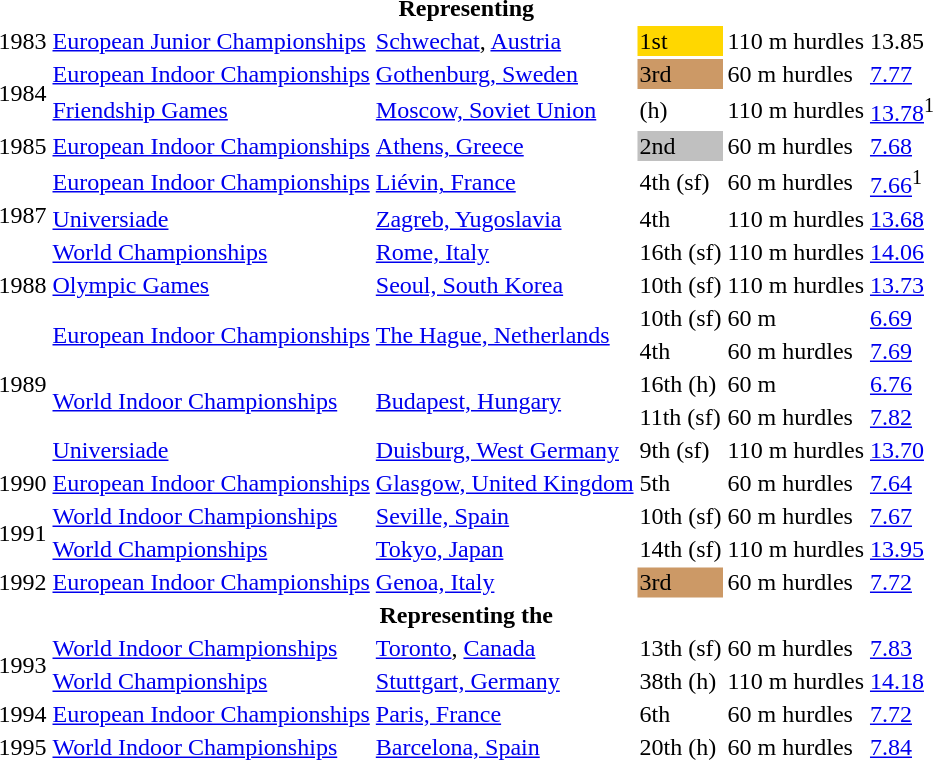<table>
<tr>
<th colspan="6">Representing </th>
</tr>
<tr>
<td>1983</td>
<td><a href='#'>European Junior Championships</a></td>
<td><a href='#'>Schwechat</a>, <a href='#'>Austria</a></td>
<td bgcolor="gold">1st</td>
<td>110 m hurdles</td>
<td>13.85</td>
</tr>
<tr>
<td rowspan=2>1984</td>
<td><a href='#'>European Indoor Championships</a></td>
<td><a href='#'>Gothenburg, Sweden</a></td>
<td bgcolor="cc9966">3rd</td>
<td>60 m hurdles</td>
<td><a href='#'>7.77</a></td>
</tr>
<tr>
<td><a href='#'>Friendship Games</a></td>
<td><a href='#'>Moscow, Soviet Union</a></td>
<td>(h)</td>
<td>110 m hurdles</td>
<td><a href='#'>13.78</a><sup>1</sup></td>
</tr>
<tr>
<td>1985</td>
<td><a href='#'>European Indoor Championships</a></td>
<td><a href='#'>Athens, Greece</a></td>
<td bgcolor="silver">2nd</td>
<td>60 m hurdles</td>
<td><a href='#'>7.68</a></td>
</tr>
<tr>
<td rowspan=3>1987</td>
<td><a href='#'>European Indoor Championships</a></td>
<td><a href='#'>Liévin, France</a></td>
<td>4th (sf)</td>
<td>60 m hurdles</td>
<td><a href='#'>7.66</a><sup>1</sup></td>
</tr>
<tr>
<td><a href='#'>Universiade</a></td>
<td><a href='#'>Zagreb, Yugoslavia</a></td>
<td>4th</td>
<td>110 m hurdles</td>
<td><a href='#'>13.68</a></td>
</tr>
<tr>
<td><a href='#'>World Championships</a></td>
<td><a href='#'>Rome, Italy</a></td>
<td>16th (sf)</td>
<td>110 m hurdles</td>
<td><a href='#'>14.06</a></td>
</tr>
<tr>
<td>1988</td>
<td><a href='#'>Olympic Games</a></td>
<td><a href='#'>Seoul, South Korea</a></td>
<td>10th (sf)</td>
<td>110 m hurdles</td>
<td><a href='#'>13.73</a></td>
</tr>
<tr>
<td rowspan=5>1989</td>
<td rowspan=2><a href='#'>European Indoor Championships</a></td>
<td rowspan=2><a href='#'>The Hague, Netherlands</a></td>
<td>10th (sf)</td>
<td>60 m</td>
<td><a href='#'>6.69</a></td>
</tr>
<tr>
<td>4th</td>
<td>60 m hurdles</td>
<td><a href='#'>7.69</a></td>
</tr>
<tr>
<td rowspan=2><a href='#'>World Indoor Championships</a></td>
<td rowspan=2><a href='#'>Budapest, Hungary</a></td>
<td>16th (h)</td>
<td>60 m</td>
<td><a href='#'>6.76</a></td>
</tr>
<tr>
<td>11th (sf)</td>
<td>60 m hurdles</td>
<td><a href='#'>7.82</a></td>
</tr>
<tr>
<td><a href='#'>Universiade</a></td>
<td><a href='#'>Duisburg, West Germany</a></td>
<td>9th (sf)</td>
<td>110 m hurdles</td>
<td><a href='#'>13.70</a></td>
</tr>
<tr>
<td>1990</td>
<td><a href='#'>European Indoor Championships</a></td>
<td><a href='#'>Glasgow, United Kingdom</a></td>
<td>5th</td>
<td>60 m hurdles</td>
<td><a href='#'>7.64</a></td>
</tr>
<tr>
<td rowspan=2>1991</td>
<td><a href='#'>World Indoor Championships</a></td>
<td><a href='#'>Seville, Spain</a></td>
<td>10th (sf)</td>
<td>60 m hurdles</td>
<td><a href='#'>7.67</a></td>
</tr>
<tr>
<td><a href='#'>World Championships</a></td>
<td><a href='#'>Tokyo, Japan</a></td>
<td>14th (sf)</td>
<td>110 m hurdles</td>
<td><a href='#'>13.95</a></td>
</tr>
<tr>
<td>1992</td>
<td><a href='#'>European Indoor Championships</a></td>
<td><a href='#'>Genoa, Italy</a></td>
<td bgcolor="cc9966">3rd</td>
<td>60 m hurdles</td>
<td><a href='#'>7.72</a></td>
</tr>
<tr>
<th colspan="6">Representing the </th>
</tr>
<tr>
<td rowspan=2>1993</td>
<td><a href='#'>World Indoor Championships</a></td>
<td><a href='#'>Toronto</a>, <a href='#'>Canada</a></td>
<td>13th (sf)</td>
<td>60 m hurdles</td>
<td><a href='#'>7.83</a></td>
</tr>
<tr>
<td><a href='#'>World Championships</a></td>
<td><a href='#'>Stuttgart, Germany</a></td>
<td>38th (h)</td>
<td>110 m hurdles</td>
<td><a href='#'>14.18</a></td>
</tr>
<tr>
<td>1994</td>
<td><a href='#'>European Indoor Championships</a></td>
<td><a href='#'>Paris, France</a></td>
<td>6th</td>
<td>60 m hurdles</td>
<td><a href='#'>7.72</a></td>
</tr>
<tr>
<td>1995</td>
<td><a href='#'>World Indoor Championships</a></td>
<td><a href='#'>Barcelona, Spain</a></td>
<td>20th (h)</td>
<td>60 m hurdles</td>
<td><a href='#'>7.84</a></td>
</tr>
</table>
